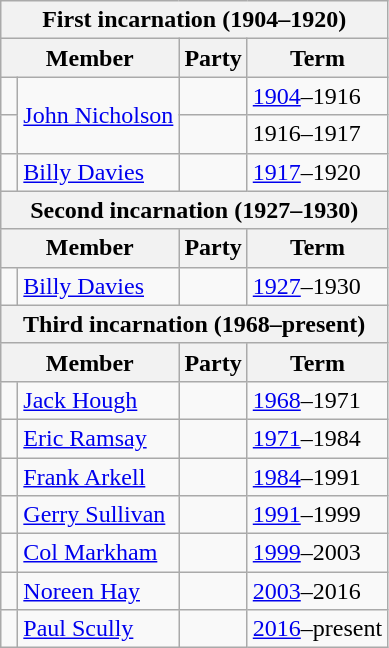<table class="wikitable">
<tr>
<th colspan="4">First incarnation (1904–1920)</th>
</tr>
<tr>
<th colspan="2">Member</th>
<th>Party</th>
<th>Term</th>
</tr>
<tr>
<td> </td>
<td rowspan="2"><a href='#'>John Nicholson</a></td>
<td></td>
<td><a href='#'>1904</a>–1916</td>
</tr>
<tr>
<td> </td>
<td></td>
<td>1916–1917</td>
</tr>
<tr>
<td> </td>
<td><a href='#'>Billy Davies</a></td>
<td></td>
<td><a href='#'>1917</a>–1920</td>
</tr>
<tr>
<th colspan="4">Second incarnation (1927–1930)</th>
</tr>
<tr>
<th colspan="2">Member</th>
<th>Party</th>
<th>Term</th>
</tr>
<tr>
<td> </td>
<td><a href='#'>Billy Davies</a></td>
<td></td>
<td><a href='#'>1927</a>–1930</td>
</tr>
<tr>
<th colspan="4">Third incarnation (1968–present)</th>
</tr>
<tr>
<th colspan="2">Member</th>
<th>Party</th>
<th>Term</th>
</tr>
<tr>
<td> </td>
<td><a href='#'>Jack Hough</a></td>
<td></td>
<td><a href='#'>1968</a>–1971</td>
</tr>
<tr>
<td> </td>
<td><a href='#'>Eric Ramsay</a></td>
<td></td>
<td><a href='#'>1971</a>–1984</td>
</tr>
<tr>
<td> </td>
<td><a href='#'>Frank Arkell</a></td>
<td></td>
<td><a href='#'>1984</a>–1991</td>
</tr>
<tr>
<td> </td>
<td><a href='#'>Gerry Sullivan</a></td>
<td></td>
<td><a href='#'>1991</a>–1999</td>
</tr>
<tr>
<td> </td>
<td><a href='#'>Col Markham</a></td>
<td></td>
<td><a href='#'>1999</a>–2003</td>
</tr>
<tr>
<td> </td>
<td><a href='#'>Noreen Hay</a></td>
<td></td>
<td><a href='#'>2003</a>–2016</td>
</tr>
<tr>
<td> </td>
<td><a href='#'>Paul Scully</a></td>
<td></td>
<td><a href='#'>2016</a>–present</td>
</tr>
</table>
